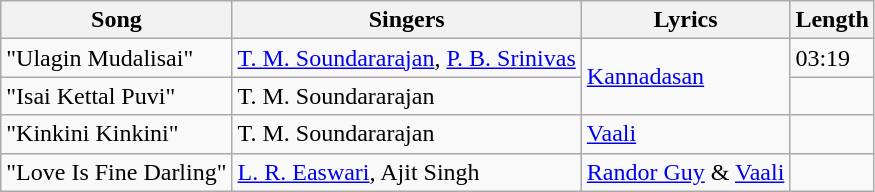<table class="wikitable">
<tr>
<th>Song</th>
<th>Singers</th>
<th>Lyrics</th>
<th>Length</th>
</tr>
<tr>
<td>"Ulagin Mudalisai"</td>
<td><a href='#'>T. M. Soundararajan</a>, <a href='#'>P. B. Srinivas</a></td>
<td rowspan=2><a href='#'>Kannadasan</a></td>
<td>03:19</td>
</tr>
<tr>
<td>"Isai Kettal Puvi"</td>
<td>T. M. Soundararajan</td>
<td></td>
</tr>
<tr>
<td>"Kinkini Kinkini"</td>
<td>T. M. Soundararajan</td>
<td><a href='#'>Vaali</a></td>
</tr>
<tr>
<td>"Love Is Fine Darling"</td>
<td><a href='#'>L. R. Easwari</a>, Ajit Singh</td>
<td><a href='#'>Randor Guy</a> & <a href='#'>Vaali</a></td>
<td></td>
</tr>
</table>
